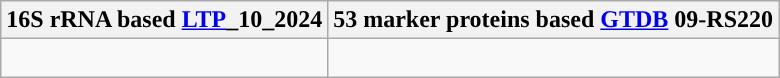<table class="wikitable">
<tr>
<th colspan=1>16S rRNA based <a href='#'>LTP</a>_10_2024</th>
<th colspan=1>53 marker proteins based <a href='#'>GTDB</a> 09-RS220</th>
</tr>
<tr>
<td style="vertical-align:top"><br></td>
<td><br></td>
</tr>
</table>
